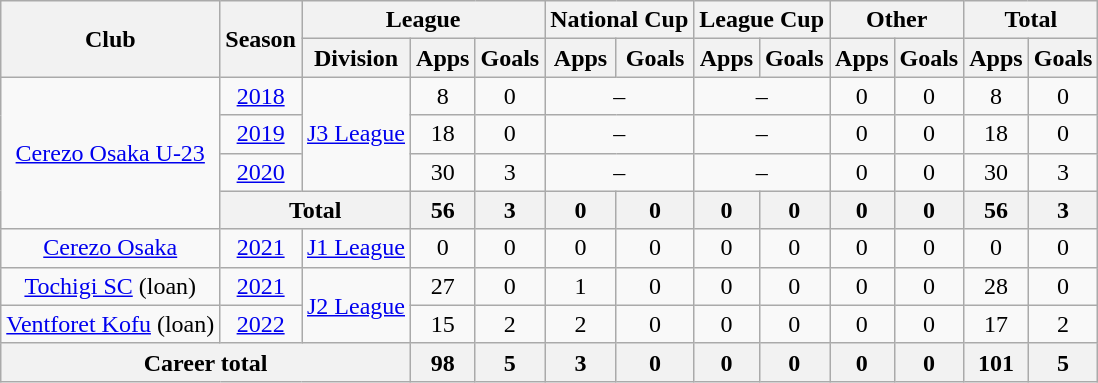<table class="wikitable" style="text-align: center">
<tr>
<th rowspan="2">Club</th>
<th rowspan="2">Season</th>
<th colspan="3">League</th>
<th colspan="2">National Cup</th>
<th colspan="2">League Cup</th>
<th colspan="2">Other</th>
<th colspan="2">Total</th>
</tr>
<tr>
<th>Division</th>
<th>Apps</th>
<th>Goals</th>
<th>Apps</th>
<th>Goals</th>
<th>Apps</th>
<th>Goals</th>
<th>Apps</th>
<th>Goals</th>
<th>Apps</th>
<th>Goals</th>
</tr>
<tr>
<td rowspan="4"><a href='#'>Cerezo Osaka U-23</a></td>
<td><a href='#'>2018</a></td>
<td rowspan="3"><a href='#'>J3 League</a></td>
<td>8</td>
<td>0</td>
<td colspan="2">–</td>
<td colspan="2">–</td>
<td>0</td>
<td>0</td>
<td>8</td>
<td>0</td>
</tr>
<tr>
<td><a href='#'>2019</a></td>
<td>18</td>
<td>0</td>
<td colspan="2">–</td>
<td colspan="2">–</td>
<td>0</td>
<td>0</td>
<td>18</td>
<td>0</td>
</tr>
<tr>
<td><a href='#'>2020</a></td>
<td>30</td>
<td>3</td>
<td colspan="2">–</td>
<td colspan="2">–</td>
<td>0</td>
<td>0</td>
<td>30</td>
<td>3</td>
</tr>
<tr>
<th colspan=2>Total</th>
<th>56</th>
<th>3</th>
<th>0</th>
<th>0</th>
<th>0</th>
<th>0</th>
<th>0</th>
<th>0</th>
<th>56</th>
<th>3</th>
</tr>
<tr>
<td><a href='#'>Cerezo Osaka</a></td>
<td><a href='#'>2021</a></td>
<td><a href='#'>J1 League</a></td>
<td>0</td>
<td>0</td>
<td>0</td>
<td>0</td>
<td>0</td>
<td>0</td>
<td>0</td>
<td>0</td>
<td>0</td>
<td>0</td>
</tr>
<tr>
<td><a href='#'>Tochigi SC</a> (loan)</td>
<td><a href='#'>2021</a></td>
<td rowspan=2><a href='#'>J2 League</a></td>
<td>27</td>
<td>0</td>
<td>1</td>
<td>0</td>
<td>0</td>
<td>0</td>
<td>0</td>
<td>0</td>
<td>28</td>
<td>0</td>
</tr>
<tr>
<td><a href='#'>Ventforet Kofu</a> (loan)</td>
<td><a href='#'>2022</a></td>
<td>15</td>
<td>2</td>
<td>2</td>
<td>0</td>
<td>0</td>
<td>0</td>
<td>0</td>
<td>0</td>
<td>17</td>
<td>2</td>
</tr>
<tr>
<th colspan=3>Career total</th>
<th>98</th>
<th>5</th>
<th>3</th>
<th>0</th>
<th>0</th>
<th>0</th>
<th>0</th>
<th>0</th>
<th>101</th>
<th>5</th>
</tr>
</table>
